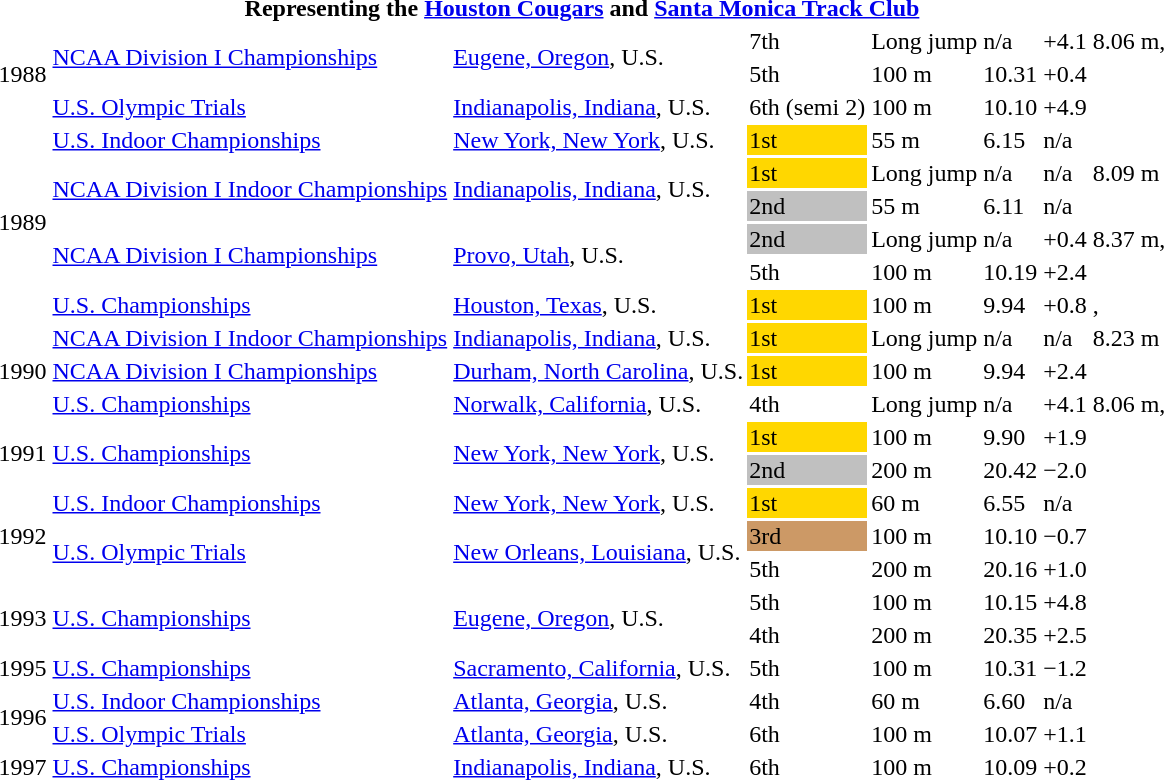<table>
<tr>
<th colspan=8>Representing the <a href='#'>Houston Cougars</a> and <a href='#'>Santa Monica Track Club</a></th>
</tr>
<tr>
<td rowspan=3>1988</td>
<td rowspan=2><a href='#'>NCAA Division I Championships</a></td>
<td rowspan=2><a href='#'>Eugene, Oregon</a>, U.S.</td>
<td>7th</td>
<td>Long jump</td>
<td>n/a</td>
<td>+4.1</td>
<td>8.06 m, </td>
</tr>
<tr>
<td>5th</td>
<td>100 m</td>
<td>10.31</td>
<td>+0.4</td>
<td></td>
</tr>
<tr>
<td><a href='#'>U.S. Olympic Trials</a></td>
<td><a href='#'>Indianapolis, Indiana</a>, U.S.</td>
<td>6th (semi 2)</td>
<td>100 m</td>
<td>10.10</td>
<td>+4.9</td>
<td></td>
</tr>
<tr>
<td rowspan=6>1989</td>
<td><a href='#'>U.S. Indoor Championships</a></td>
<td><a href='#'>New York, New York</a>, U.S.</td>
<td bgcolor=gold>1st</td>
<td>55 m</td>
<td>6.15</td>
<td>n/a</td>
<td></td>
</tr>
<tr>
<td rowspan=2><a href='#'>NCAA Division I Indoor Championships</a></td>
<td rowspan=2><a href='#'>Indianapolis, Indiana</a>, U.S.</td>
<td bgcolor=gold>1st</td>
<td>Long jump</td>
<td>n/a</td>
<td>n/a</td>
<td>8.09 m</td>
</tr>
<tr>
<td bgcolor=silver>2nd</td>
<td>55 m</td>
<td>6.11</td>
<td>n/a</td>
<td></td>
</tr>
<tr>
<td rowspan=2><a href='#'>NCAA Division I Championships</a></td>
<td rowspan=2><a href='#'>Provo, Utah</a>, U.S.</td>
<td bgcolor=silver>2nd</td>
<td>Long jump</td>
<td>n/a</td>
<td>+0.4</td>
<td>8.37 m, </td>
</tr>
<tr>
<td>5th</td>
<td>100 m</td>
<td>10.19</td>
<td>+2.4</td>
<td></td>
</tr>
<tr>
<td><a href='#'>U.S. Championships</a></td>
<td><a href='#'>Houston, Texas</a>, U.S.</td>
<td bgcolor=gold>1st</td>
<td>100 m</td>
<td>9.94</td>
<td>+0.8</td>
<td>, </td>
</tr>
<tr>
<td rowspan=3>1990</td>
<td><a href='#'>NCAA Division I Indoor Championships</a></td>
<td><a href='#'>Indianapolis, Indiana</a>, U.S.</td>
<td bgcolor=gold>1st</td>
<td>Long jump</td>
<td>n/a</td>
<td>n/a</td>
<td>8.23 m</td>
</tr>
<tr>
<td><a href='#'>NCAA Division I Championships</a></td>
<td><a href='#'>Durham, North Carolina</a>, U.S.</td>
<td bgcolor=gold>1st</td>
<td>100 m</td>
<td>9.94</td>
<td>+2.4</td>
<td></td>
</tr>
<tr>
<td><a href='#'>U.S. Championships</a></td>
<td><a href='#'>Norwalk, California</a>, U.S.</td>
<td>4th</td>
<td>Long jump</td>
<td>n/a</td>
<td>+4.1</td>
<td>8.06 m, </td>
</tr>
<tr>
<td rowspan=2>1991</td>
<td rowspan=2><a href='#'>U.S. Championships</a></td>
<td rowspan=2><a href='#'>New York, New York</a>, U.S.</td>
<td bgcolor=gold>1st</td>
<td>100 m</td>
<td>9.90</td>
<td>+1.9</td>
<td> </td>
</tr>
<tr>
<td bgcolor=silver>2nd</td>
<td>200 m</td>
<td>20.42</td>
<td>−2.0</td>
<td></td>
</tr>
<tr>
<td rowspan=3>1992</td>
<td><a href='#'>U.S. Indoor Championships</a></td>
<td><a href='#'>New York, New York</a>, U.S.</td>
<td bgcolor=gold>1st</td>
<td>60 m</td>
<td>6.55</td>
<td>n/a</td>
<td></td>
</tr>
<tr>
<td rowspan=2><a href='#'>U.S. Olympic Trials</a></td>
<td rowspan=2><a href='#'>New Orleans, Louisiana</a>, U.S.</td>
<td bgcolor=cc9966>3rd</td>
<td>100 m</td>
<td>10.10</td>
<td>−0.7</td>
<td></td>
</tr>
<tr>
<td>5th</td>
<td>200 m</td>
<td>20.16</td>
<td>+1.0</td>
<td></td>
</tr>
<tr>
<td rowspan=2>1993</td>
<td rowspan=2><a href='#'>U.S. Championships</a></td>
<td rowspan=2><a href='#'>Eugene, Oregon</a>, U.S.</td>
<td>5th</td>
<td>100 m</td>
<td>10.15</td>
<td>+4.8</td>
<td></td>
</tr>
<tr>
<td>4th</td>
<td>200 m</td>
<td>20.35</td>
<td>+2.5</td>
<td></td>
</tr>
<tr>
<td>1995</td>
<td><a href='#'>U.S. Championships</a></td>
<td><a href='#'>Sacramento, California</a>, U.S.</td>
<td>5th</td>
<td>100 m</td>
<td>10.31</td>
<td>−1.2</td>
<td></td>
</tr>
<tr>
<td rowspan=2>1996</td>
<td><a href='#'>U.S. Indoor Championships</a></td>
<td><a href='#'>Atlanta, Georgia</a>, U.S.</td>
<td>4th</td>
<td>60 m</td>
<td>6.60</td>
<td>n/a</td>
<td></td>
</tr>
<tr>
<td><a href='#'>U.S. Olympic Trials</a></td>
<td><a href='#'>Atlanta, Georgia</a>, U.S.</td>
<td>6th</td>
<td>100 m</td>
<td>10.07</td>
<td>+1.1</td>
<td></td>
</tr>
<tr>
<td>1997</td>
<td><a href='#'>U.S. Championships</a></td>
<td><a href='#'>Indianapolis, Indiana</a>, U.S.</td>
<td>6th</td>
<td>100 m</td>
<td>10.09</td>
<td>+0.2</td>
<td></td>
</tr>
</table>
